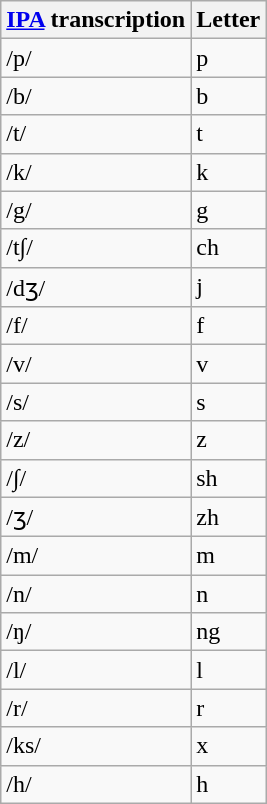<table class="wikitable">
<tr>
<th><a href='#'>IPA</a> transcription</th>
<th>Letter</th>
</tr>
<tr>
<td>/p/</td>
<td>p</td>
</tr>
<tr>
<td>/b/</td>
<td>b</td>
</tr>
<tr>
<td>/t/</td>
<td>t</td>
</tr>
<tr>
<td>/k/</td>
<td>k</td>
</tr>
<tr>
<td>/g/</td>
<td>g</td>
</tr>
<tr>
<td>/t∫/</td>
<td>ch</td>
</tr>
<tr>
<td>/dʒ/</td>
<td>j</td>
</tr>
<tr>
<td>/f/</td>
<td>f</td>
</tr>
<tr>
<td>/v/</td>
<td>v</td>
</tr>
<tr>
<td>/s/</td>
<td>s</td>
</tr>
<tr>
<td>/z/</td>
<td>z</td>
</tr>
<tr>
<td>/∫/</td>
<td>sh</td>
</tr>
<tr>
<td>/ʒ/</td>
<td>zh</td>
</tr>
<tr>
<td>/m/</td>
<td>m</td>
</tr>
<tr>
<td>/n/</td>
<td>n</td>
</tr>
<tr>
<td>/ŋ/</td>
<td>ng</td>
</tr>
<tr>
<td>/l/</td>
<td>l</td>
</tr>
<tr>
<td>/r/</td>
<td>r</td>
</tr>
<tr>
<td>/ks/</td>
<td>x</td>
</tr>
<tr>
<td>/h/</td>
<td>h</td>
</tr>
</table>
